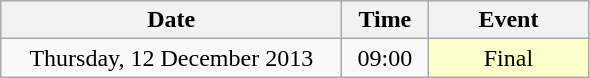<table class = "wikitable" style="text-align:center;">
<tr>
<th width=220>Date</th>
<th width=50>Time</th>
<th width=100>Event</th>
</tr>
<tr>
<td>Thursday, 12 December 2013</td>
<td>09:00</td>
<td bgcolor=ffffcc>Final</td>
</tr>
</table>
